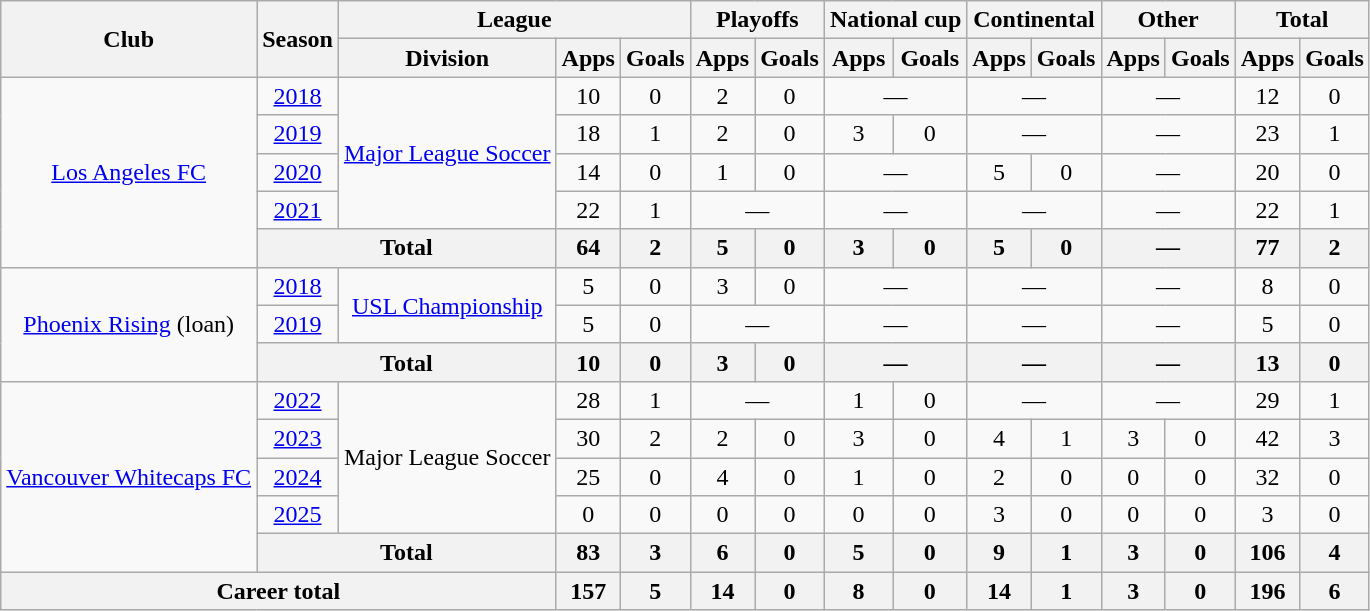<table class="wikitable" style="text-align:center">
<tr>
<th rowspan="2">Club</th>
<th rowspan="2">Season</th>
<th colspan="3">League</th>
<th colspan="2">Playoffs</th>
<th colspan="2">National cup</th>
<th colspan="2">Continental</th>
<th colspan="2">Other</th>
<th colspan="2">Total</th>
</tr>
<tr>
<th>Division</th>
<th>Apps</th>
<th>Goals</th>
<th>Apps</th>
<th>Goals</th>
<th>Apps</th>
<th>Goals</th>
<th>Apps</th>
<th>Goals</th>
<th>Apps</th>
<th>Goals</th>
<th>Apps</th>
<th>Goals</th>
</tr>
<tr>
<td rowspan="5"><a href='#'>Los Angeles FC</a></td>
<td><a href='#'>2018</a></td>
<td rowspan="4"><a href='#'>Major League Soccer</a></td>
<td>10</td>
<td>0</td>
<td>2</td>
<td>0</td>
<td colspan="2">—</td>
<td colspan="2">—</td>
<td colspan="2">—</td>
<td>12</td>
<td>0</td>
</tr>
<tr>
<td><a href='#'>2019</a></td>
<td>18</td>
<td>1</td>
<td>2</td>
<td>0</td>
<td>3</td>
<td>0</td>
<td colspan="2">—</td>
<td colspan="2">—</td>
<td>23</td>
<td>1</td>
</tr>
<tr>
<td><a href='#'>2020</a></td>
<td>14</td>
<td>0</td>
<td>1</td>
<td>0</td>
<td colspan="2">—</td>
<td>5</td>
<td>0</td>
<td colspan="2">—</td>
<td>20</td>
<td>0</td>
</tr>
<tr>
<td><a href='#'>2021</a></td>
<td>22</td>
<td>1</td>
<td colspan="2">—</td>
<td colspan="2">—</td>
<td colspan="2">—</td>
<td colspan="2">—</td>
<td>22</td>
<td>1</td>
</tr>
<tr>
<th colspan="2">Total</th>
<th>64</th>
<th>2</th>
<th>5</th>
<th>0</th>
<th>3</th>
<th>0</th>
<th>5</th>
<th>0</th>
<th colspan="2">—</th>
<th>77</th>
<th>2</th>
</tr>
<tr>
<td rowspan="3"><a href='#'>Phoenix Rising</a> (loan)</td>
<td><a href='#'>2018</a></td>
<td rowspan="2"><a href='#'>USL Championship</a></td>
<td>5</td>
<td>0</td>
<td>3</td>
<td>0</td>
<td colspan="2">—</td>
<td colspan="2">—</td>
<td colspan="2">—</td>
<td>8</td>
<td>0</td>
</tr>
<tr>
<td><a href='#'>2019</a></td>
<td>5</td>
<td>0</td>
<td colspan="2">—</td>
<td colspan="2">—</td>
<td colspan="2">—</td>
<td colspan="2">—</td>
<td>5</td>
<td>0</td>
</tr>
<tr>
<th colspan="2">Total</th>
<th>10</th>
<th>0</th>
<th>3</th>
<th>0</th>
<th colspan="2">—</th>
<th colspan="2">—</th>
<th colspan="2">—</th>
<th>13</th>
<th>0</th>
</tr>
<tr>
<td rowspan="5"><a href='#'>Vancouver Whitecaps FC</a></td>
<td><a href='#'>2022</a></td>
<td rowspan="4">Major League Soccer</td>
<td>28</td>
<td>1</td>
<td colspan="2">—</td>
<td>1</td>
<td>0</td>
<td colspan="2">—</td>
<td colspan="2">—</td>
<td>29</td>
<td>1</td>
</tr>
<tr>
<td><a href='#'>2023</a></td>
<td>30</td>
<td>2</td>
<td>2</td>
<td>0</td>
<td>3</td>
<td>0</td>
<td>4</td>
<td>1</td>
<td>3</td>
<td>0</td>
<td>42</td>
<td>3</td>
</tr>
<tr>
<td><a href='#'>2024</a></td>
<td>25</td>
<td>0</td>
<td>4</td>
<td>0</td>
<td>1</td>
<td>0</td>
<td>2</td>
<td>0</td>
<td>0</td>
<td>0</td>
<td>32</td>
<td>0</td>
</tr>
<tr>
<td><a href='#'>2025</a></td>
<td>0</td>
<td>0</td>
<td>0</td>
<td>0</td>
<td>0</td>
<td>0</td>
<td>3</td>
<td>0</td>
<td>0</td>
<td>0</td>
<td>3</td>
<td>0</td>
</tr>
<tr>
<th colspan="2">Total</th>
<th>83</th>
<th>3</th>
<th>6</th>
<th>0</th>
<th>5</th>
<th>0</th>
<th>9</th>
<th>1</th>
<th>3</th>
<th>0</th>
<th>106</th>
<th>4</th>
</tr>
<tr>
<th colspan="3">Career total</th>
<th>157</th>
<th>5</th>
<th>14</th>
<th>0</th>
<th>8</th>
<th>0</th>
<th>14</th>
<th>1</th>
<th>3</th>
<th>0</th>
<th>196</th>
<th>6</th>
</tr>
</table>
